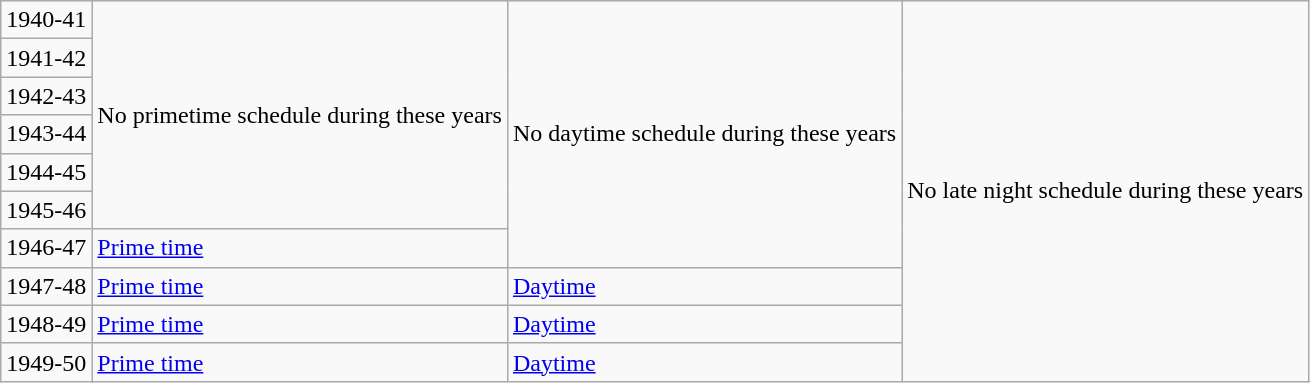<table class="wikitable" border="1">
<tr>
<td>1940-41</td>
<td rowspan="6">No primetime schedule during these years</td>
<td rowspan="7">No daytime schedule during these years</td>
<td rowspan="10">No late night schedule during these years</td>
</tr>
<tr>
<td>1941-42</td>
</tr>
<tr>
<td>1942-43</td>
</tr>
<tr>
<td>1943-44</td>
</tr>
<tr>
<td>1944-45</td>
</tr>
<tr>
<td>1945-46</td>
</tr>
<tr>
<td>1946-47</td>
<td><a href='#'>Prime time</a></td>
</tr>
<tr>
<td>1947-48</td>
<td><a href='#'>Prime time</a></td>
<td><a href='#'>Daytime</a></td>
</tr>
<tr>
<td>1948-49</td>
<td><a href='#'>Prime time</a></td>
<td><a href='#'>Daytime</a></td>
</tr>
<tr>
<td>1949-50</td>
<td><a href='#'>Prime time</a></td>
<td><a href='#'>Daytime</a></td>
</tr>
</table>
